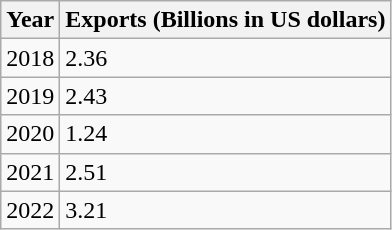<table class="wikitable">
<tr>
<th>Year</th>
<th>Exports (Billions in US dollars)</th>
</tr>
<tr>
<td>2018</td>
<td>2.36</td>
</tr>
<tr>
<td>2019</td>
<td>2.43</td>
</tr>
<tr>
<td>2020</td>
<td>1.24</td>
</tr>
<tr>
<td>2021</td>
<td>2.51</td>
</tr>
<tr>
<td>2022</td>
<td>3.21</td>
</tr>
</table>
